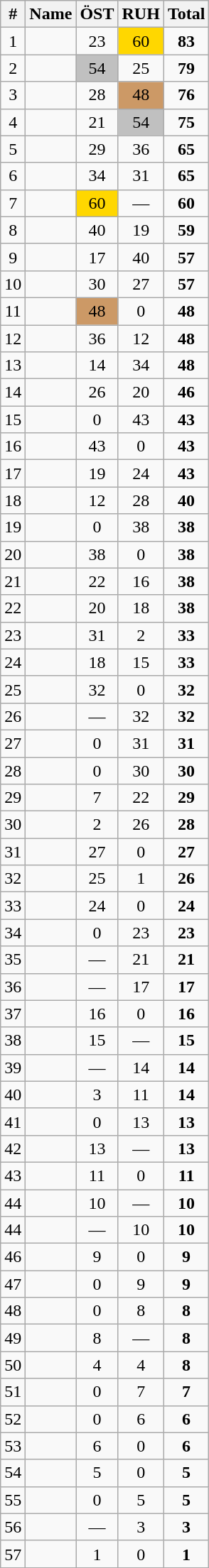<table class="wikitable sortable" style="text-align:center;">
<tr>
<th>#</th>
<th>Name</th>
<th>ÖST</th>
<th>RUH</th>
<th>Total</th>
</tr>
<tr>
<td>1</td>
<td align="left"></td>
<td>23</td>
<td bgcolor="gold">60</td>
<td><strong>83</strong></td>
</tr>
<tr>
<td>2</td>
<td align="left"></td>
<td bgcolor="silver">54</td>
<td>25</td>
<td><strong>79</strong></td>
</tr>
<tr>
<td>3</td>
<td align="left"></td>
<td>28</td>
<td bgcolor=CC9966>48</td>
<td><strong>76</strong></td>
</tr>
<tr>
<td>4</td>
<td align="left"></td>
<td>21</td>
<td bgcolor="silver">54</td>
<td><strong>75</strong></td>
</tr>
<tr>
<td>5</td>
<td align="left"></td>
<td>29</td>
<td>36</td>
<td><strong>65</strong></td>
</tr>
<tr>
<td>6</td>
<td align="left"></td>
<td>34</td>
<td>31</td>
<td><strong>65</strong></td>
</tr>
<tr>
<td>7</td>
<td align="left"></td>
<td bgcolor="gold">60</td>
<td>—</td>
<td><strong>60</strong></td>
</tr>
<tr>
<td>8</td>
<td align="left"></td>
<td>40</td>
<td>19</td>
<td><strong>59</strong></td>
</tr>
<tr>
<td>9</td>
<td align="left"></td>
<td>17</td>
<td>40</td>
<td><strong>57</strong></td>
</tr>
<tr>
<td>10</td>
<td align="left"></td>
<td>30</td>
<td>27</td>
<td><strong>57</strong></td>
</tr>
<tr>
<td>11</td>
<td align="left"></td>
<td bgcolor=CC9966>48</td>
<td>0</td>
<td><strong>48</strong></td>
</tr>
<tr>
<td>12</td>
<td align="left"></td>
<td>36</td>
<td>12</td>
<td><strong>48</strong></td>
</tr>
<tr>
<td>13</td>
<td align="left"></td>
<td>14</td>
<td>34</td>
<td><strong>48</strong></td>
</tr>
<tr>
<td>14</td>
<td align="left"></td>
<td>26</td>
<td>20</td>
<td><strong>46</strong></td>
</tr>
<tr>
<td>15</td>
<td align="left"></td>
<td>0</td>
<td>43</td>
<td><strong>43</strong></td>
</tr>
<tr>
<td>16</td>
<td align="left"></td>
<td>43</td>
<td>0</td>
<td><strong>43</strong></td>
</tr>
<tr>
<td>17</td>
<td align="left"></td>
<td>19</td>
<td>24</td>
<td><strong>43</strong></td>
</tr>
<tr>
<td>18</td>
<td align="left"></td>
<td>12</td>
<td>28</td>
<td><strong>40</strong></td>
</tr>
<tr>
<td>19</td>
<td align="left"></td>
<td>0</td>
<td>38</td>
<td><strong>38</strong></td>
</tr>
<tr>
<td>20</td>
<td align="left"></td>
<td>38</td>
<td>0</td>
<td><strong>38</strong></td>
</tr>
<tr>
<td>21</td>
<td align="left"></td>
<td>22</td>
<td>16</td>
<td><strong>38</strong></td>
</tr>
<tr>
<td>22</td>
<td align="left"></td>
<td>20</td>
<td>18</td>
<td><strong>38</strong></td>
</tr>
<tr>
<td>23</td>
<td align="left"></td>
<td>31</td>
<td>2</td>
<td><strong>33</strong></td>
</tr>
<tr>
<td>24</td>
<td align="left"></td>
<td>18</td>
<td>15</td>
<td><strong>33</strong></td>
</tr>
<tr>
<td>25</td>
<td align="left"></td>
<td>32</td>
<td>0</td>
<td><strong>32</strong></td>
</tr>
<tr>
<td>26</td>
<td align="left"></td>
<td>—</td>
<td>32</td>
<td><strong>32</strong></td>
</tr>
<tr>
<td>27</td>
<td align="left"></td>
<td>0</td>
<td>31</td>
<td><strong>31</strong></td>
</tr>
<tr>
<td>28</td>
<td align="left"></td>
<td>0</td>
<td>30</td>
<td><strong>30</strong></td>
</tr>
<tr>
<td>29</td>
<td align="left"></td>
<td>7</td>
<td>22</td>
<td><strong>29</strong></td>
</tr>
<tr>
<td>30</td>
<td align="left"></td>
<td>2</td>
<td>26</td>
<td><strong>28</strong></td>
</tr>
<tr>
<td>31</td>
<td align="left"></td>
<td>27</td>
<td>0</td>
<td><strong>27</strong></td>
</tr>
<tr>
<td>32</td>
<td align="left"></td>
<td>25</td>
<td>1</td>
<td><strong>26</strong></td>
</tr>
<tr>
<td>33</td>
<td align="left"></td>
<td>24</td>
<td>0</td>
<td><strong>24</strong></td>
</tr>
<tr>
<td>34</td>
<td align="left"></td>
<td>0</td>
<td>23</td>
<td><strong>23</strong></td>
</tr>
<tr>
<td>35</td>
<td align="left"></td>
<td>—</td>
<td>21</td>
<td><strong>21</strong></td>
</tr>
<tr>
<td>36</td>
<td align="left"></td>
<td>—</td>
<td>17</td>
<td><strong>17</strong></td>
</tr>
<tr>
<td>37</td>
<td align="left"></td>
<td>16</td>
<td>0</td>
<td><strong>16</strong></td>
</tr>
<tr>
<td>38</td>
<td align="left"></td>
<td>15</td>
<td>—</td>
<td><strong>15</strong></td>
</tr>
<tr>
<td>39</td>
<td align="left"></td>
<td>—</td>
<td>14</td>
<td><strong>14</strong></td>
</tr>
<tr>
<td>40</td>
<td align="left"></td>
<td>3</td>
<td>11</td>
<td><strong>14</strong></td>
</tr>
<tr>
<td>41</td>
<td align="left"></td>
<td>0</td>
<td>13</td>
<td><strong>13</strong></td>
</tr>
<tr>
<td>42</td>
<td align="left"></td>
<td>13</td>
<td>—</td>
<td><strong>13</strong></td>
</tr>
<tr>
<td>43</td>
<td align="left"></td>
<td>11</td>
<td>0</td>
<td><strong>11</strong></td>
</tr>
<tr>
<td>44</td>
<td align="left"></td>
<td>10</td>
<td>—</td>
<td><strong>10</strong></td>
</tr>
<tr>
<td>44</td>
<td align="left"></td>
<td>—</td>
<td>10</td>
<td><strong>10</strong></td>
</tr>
<tr>
<td>46</td>
<td align="left"></td>
<td>9</td>
<td>0</td>
<td><strong>9</strong></td>
</tr>
<tr>
<td>47</td>
<td align="left"></td>
<td>0</td>
<td>9</td>
<td><strong>9</strong></td>
</tr>
<tr>
<td>48</td>
<td align="left"></td>
<td>0</td>
<td>8</td>
<td><strong>8</strong></td>
</tr>
<tr>
<td>49</td>
<td align="left"></td>
<td>8</td>
<td>—</td>
<td><strong>8</strong></td>
</tr>
<tr>
<td>50</td>
<td align="left"></td>
<td>4</td>
<td>4</td>
<td><strong>8</strong></td>
</tr>
<tr>
<td>51</td>
<td align="left"></td>
<td>0</td>
<td>7</td>
<td><strong>7</strong></td>
</tr>
<tr>
<td>52</td>
<td align="left"></td>
<td>0</td>
<td>6</td>
<td><strong>6</strong></td>
</tr>
<tr>
<td>53</td>
<td align="left"></td>
<td>6</td>
<td>0</td>
<td><strong>6</strong></td>
</tr>
<tr>
<td>54</td>
<td align="left"></td>
<td>5</td>
<td>0</td>
<td><strong>5</strong></td>
</tr>
<tr>
<td>55</td>
<td align="left"></td>
<td>0</td>
<td>5</td>
<td><strong>5</strong></td>
</tr>
<tr>
<td>56</td>
<td align="left"></td>
<td>—</td>
<td>3</td>
<td><strong>3</strong></td>
</tr>
<tr>
<td>57</td>
<td align="left"></td>
<td>1</td>
<td>0</td>
<td><strong>1</strong></td>
</tr>
<tr>
</tr>
</table>
